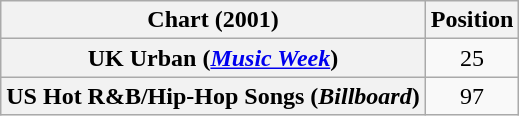<table class="wikitable plainrowheaders" style="text-align:center">
<tr>
<th scope="col">Chart (2001)</th>
<th scope="col">Position</th>
</tr>
<tr>
<th scope="row">UK Urban (<em><a href='#'>Music Week</a></em>)<br></th>
<td>25</td>
</tr>
<tr>
<th scope="row">US Hot R&B/Hip-Hop Songs (<em>Billboard</em>)</th>
<td>97</td>
</tr>
</table>
